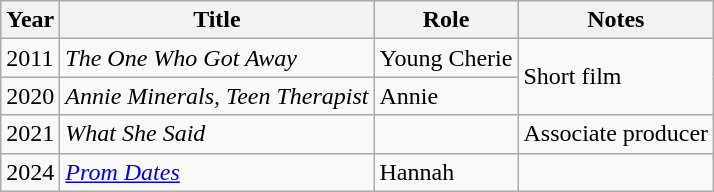<table class="wikitable sortable">
<tr>
<th>Year</th>
<th>Title</th>
<th>Role</th>
<th class="unsortable">Notes</th>
</tr>
<tr>
<td>2011</td>
<td><em>The One Who Got Away</em></td>
<td>Young Cherie</td>
<td rowspan="2" align=left>Short film</td>
</tr>
<tr>
<td>2020</td>
<td><em>Annie Minerals, Teen Therapist</em></td>
<td>Annie</td>
</tr>
<tr>
<td>2021</td>
<td><em>What She Said</em></td>
<td></td>
<td>Associate producer</td>
</tr>
<tr>
<td>2024</td>
<td><em><a href='#'>Prom Dates</a></em></td>
<td>Hannah</td>
<td></td>
</tr>
</table>
